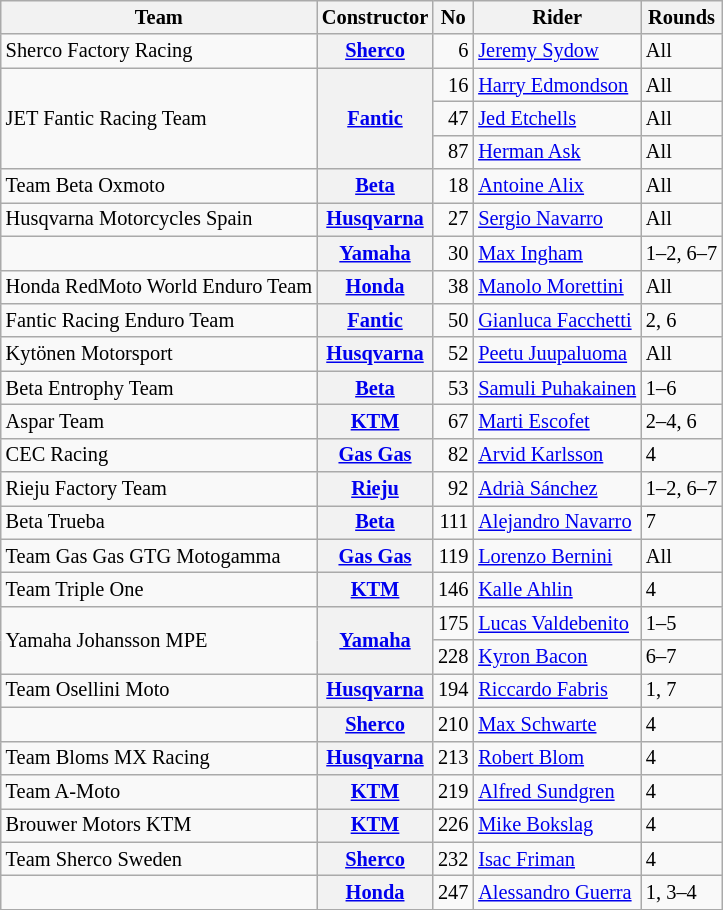<table class="wikitable" style="font-size: 85%;">
<tr>
<th>Team</th>
<th>Constructor</th>
<th>No</th>
<th>Rider</th>
<th>Rounds</th>
</tr>
<tr>
<td>Sherco Factory Racing</td>
<th><a href='#'>Sherco</a></th>
<td align="right">6</td>
<td> <a href='#'>Jeremy Sydow</a></td>
<td>All</td>
</tr>
<tr>
<td rowspan=3>JET Fantic Racing Team</td>
<th rowspan=3><a href='#'>Fantic</a></th>
<td align="right">16</td>
<td> <a href='#'>Harry Edmondson</a></td>
<td>All</td>
</tr>
<tr>
<td align="right">47</td>
<td> <a href='#'>Jed Etchells</a></td>
<td>All</td>
</tr>
<tr>
<td align="right">87</td>
<td> <a href='#'>Herman Ask</a></td>
<td>All</td>
</tr>
<tr>
<td>Team Beta Oxmoto</td>
<th><a href='#'>Beta</a></th>
<td align="right">18</td>
<td> <a href='#'>Antoine Alix</a></td>
<td>All</td>
</tr>
<tr>
<td>Husqvarna Motorcycles Spain</td>
<th><a href='#'>Husqvarna</a></th>
<td align="right">27</td>
<td> <a href='#'>Sergio Navarro</a></td>
<td>All</td>
</tr>
<tr>
<td></td>
<th><a href='#'>Yamaha</a></th>
<td align="right">30</td>
<td> <a href='#'>Max Ingham</a></td>
<td>1–2, 6–7</td>
</tr>
<tr>
<td>Honda RedMoto World Enduro Team</td>
<th><a href='#'>Honda</a></th>
<td align="right">38</td>
<td> <a href='#'>Manolo Morettini</a></td>
<td>All</td>
</tr>
<tr>
<td>Fantic Racing Enduro Team</td>
<th><a href='#'>Fantic</a></th>
<td align="right">50</td>
<td> <a href='#'>Gianluca Facchetti</a></td>
<td>2, 6</td>
</tr>
<tr>
<td>Kytönen Motorsport</td>
<th><a href='#'>Husqvarna</a></th>
<td align="right">52</td>
<td> <a href='#'>Peetu Juupaluoma</a></td>
<td>All</td>
</tr>
<tr>
<td>Beta Entrophy Team</td>
<th><a href='#'>Beta</a></th>
<td align="right">53</td>
<td> <a href='#'>Samuli Puhakainen</a></td>
<td>1–6</td>
</tr>
<tr>
<td>Aspar Team</td>
<th><a href='#'>KTM</a></th>
<td align="right">67</td>
<td> <a href='#'>Marti Escofet</a></td>
<td>2–4, 6</td>
</tr>
<tr>
<td>CEC Racing</td>
<th><a href='#'>Gas Gas</a></th>
<td align="right">82</td>
<td> <a href='#'>Arvid Karlsson</a></td>
<td>4</td>
</tr>
<tr>
<td>Rieju Factory Team</td>
<th><a href='#'>Rieju</a></th>
<td align="right">92</td>
<td> <a href='#'>Adrià Sánchez</a></td>
<td>1–2, 6–7</td>
</tr>
<tr>
<td>Beta Trueba</td>
<th><a href='#'>Beta</a></th>
<td align="right">111</td>
<td> <a href='#'>Alejandro Navarro</a></td>
<td>7</td>
</tr>
<tr>
<td>Team Gas Gas GTG Motogamma</td>
<th><a href='#'>Gas Gas</a></th>
<td align="right">119</td>
<td> <a href='#'>Lorenzo Bernini</a></td>
<td>All</td>
</tr>
<tr>
<td>Team Triple One</td>
<th><a href='#'>KTM</a></th>
<td align="right">146</td>
<td> <a href='#'>Kalle Ahlin</a></td>
<td>4</td>
</tr>
<tr>
<td rowspan=2>Yamaha Johansson MPE</td>
<th rowspan=2><a href='#'>Yamaha</a></th>
<td align="right">175</td>
<td> <a href='#'>Lucas Valdebenito</a></td>
<td>1–5</td>
</tr>
<tr>
<td align="right">228</td>
<td> <a href='#'>Kyron Bacon</a></td>
<td>6–7</td>
</tr>
<tr>
<td>Team Osellini Moto</td>
<th><a href='#'>Husqvarna</a></th>
<td align="right">194</td>
<td> <a href='#'>Riccardo Fabris</a></td>
<td>1, 7</td>
</tr>
<tr>
<td></td>
<th><a href='#'>Sherco</a></th>
<td align="right">210</td>
<td> <a href='#'>Max Schwarte</a></td>
<td>4</td>
</tr>
<tr>
<td>Team Bloms MX Racing</td>
<th><a href='#'>Husqvarna</a></th>
<td align="right">213</td>
<td> <a href='#'>Robert Blom</a></td>
<td>4</td>
</tr>
<tr>
<td>Team A-Moto</td>
<th><a href='#'>KTM</a></th>
<td align="right">219</td>
<td> <a href='#'>Alfred Sundgren</a></td>
<td>4</td>
</tr>
<tr>
<td>Brouwer Motors KTM</td>
<th><a href='#'>KTM</a></th>
<td align="right">226</td>
<td> <a href='#'>Mike Bokslag</a></td>
<td>4</td>
</tr>
<tr>
<td>Team Sherco Sweden</td>
<th><a href='#'>Sherco</a></th>
<td align="right">232</td>
<td> <a href='#'>Isac Friman</a></td>
<td>4</td>
</tr>
<tr>
<td></td>
<th><a href='#'>Honda</a></th>
<td align="right">247</td>
<td> <a href='#'>Alessandro Guerra</a></td>
<td>1, 3–4</td>
</tr>
<tr>
</tr>
</table>
